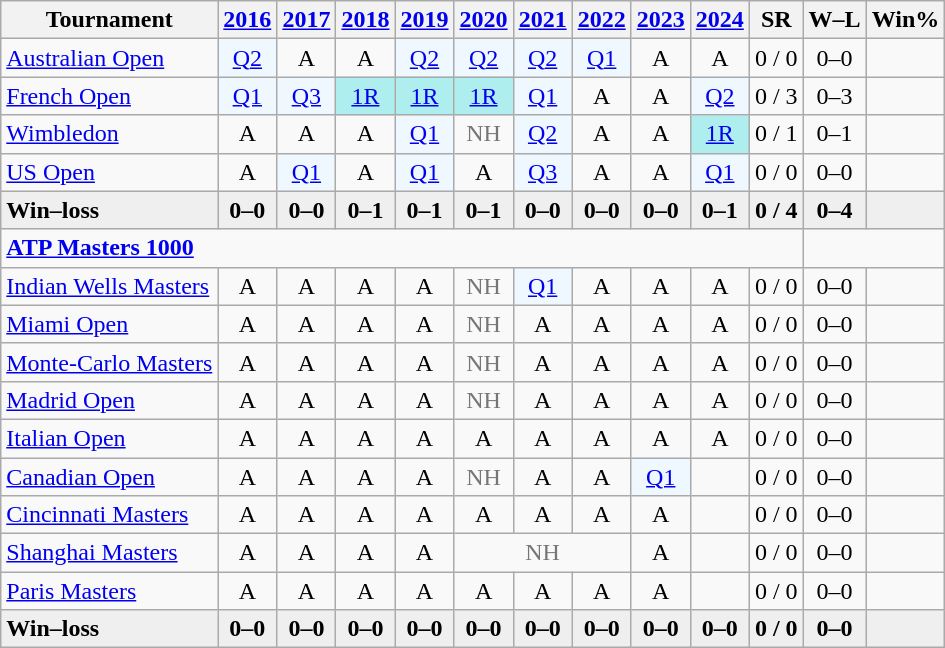<table class=wikitable style=text-align:center>
<tr>
<th>Tournament</th>
<th><a href='#'>2016</a></th>
<th><a href='#'>2017</a></th>
<th><a href='#'>2018</a></th>
<th><a href='#'>2019</a></th>
<th><a href='#'>2020</a></th>
<th><a href='#'>2021</a></th>
<th><a href='#'>2022</a></th>
<th><a href='#'>2023</a></th>
<th><a href='#'>2024</a></th>
<th>SR</th>
<th>W–L</th>
<th>Win%</th>
</tr>
<tr>
<td align="left"><a href='#'>Australian Open</a></td>
<td bgcolor=f0f8ff><a href='#'>Q2</a></td>
<td>A</td>
<td>A</td>
<td bgcolor=f0f8ff><a href='#'>Q2</a></td>
<td bgcolor=f0f8ff><a href='#'>Q2</a></td>
<td bgcolor=f0f8ff><a href='#'>Q2</a></td>
<td bgcolor=f0f8ff><a href='#'>Q1</a></td>
<td>A</td>
<td>A</td>
<td>0 / 0</td>
<td>0–0</td>
<td></td>
</tr>
<tr>
<td align="left"><a href='#'>French Open</a></td>
<td bgcolor="f0f8ff"><a href='#'>Q1</a></td>
<td bgcolor="f0f8ff"><a href='#'>Q3</a></td>
<td bgcolor="afeeee"><a href='#'>1R</a></td>
<td bgcolor="afeeee"><a href='#'>1R</a></td>
<td bgcolor="afeeee"><a href='#'>1R</a></td>
<td bgcolor="f0f8ff"><a href='#'>Q1</a></td>
<td>A</td>
<td>A</td>
<td bgcolor="f0f8ff"><a href='#'>Q2</a></td>
<td>0 / 3</td>
<td>0–3</td>
<td></td>
</tr>
<tr>
<td align="left"><a href='#'>Wimbledon</a></td>
<td>A</td>
<td>A</td>
<td>A</td>
<td bgcolor=f0f8ff><a href='#'>Q1</a></td>
<td style=color:#767676>NH</td>
<td bgcolor=f0f8ff><a href='#'>Q2</a></td>
<td>A</td>
<td>A</td>
<td bgcolor=afeeee><a href='#'>1R</a></td>
<td>0 / 1</td>
<td>0–1</td>
<td></td>
</tr>
<tr>
<td align="left"><a href='#'>US Open</a></td>
<td>A</td>
<td bgcolor=f0f8ff><a href='#'>Q1</a></td>
<td>A</td>
<td bgcolor=f0f8ff><a href='#'>Q1</a></td>
<td>A</td>
<td bgcolor=f0f8ff><a href='#'>Q3</a></td>
<td>A</td>
<td>A</td>
<td bgcolor=f0f8ff><a href='#'>Q1</a></td>
<td>0 / 0</td>
<td>0–0</td>
<td></td>
</tr>
<tr style="font-weight:bold;background:#efefef">
<td style="text-align:left"><strong>Win–loss</strong></td>
<td>0–0</td>
<td>0–0</td>
<td>0–1</td>
<td>0–1</td>
<td>0–1</td>
<td>0–0</td>
<td>0–0</td>
<td>0–0</td>
<td>0–1</td>
<td>0 / 4</td>
<td>0–4</td>
<td></td>
</tr>
<tr>
<td colspan="11" align="left"><strong><a href='#'>ATP Masters 1000</a></strong></td>
</tr>
<tr>
<td align=left><a href='#'>Indian Wells Masters</a></td>
<td>A</td>
<td>A</td>
<td>A</td>
<td>A</td>
<td style=color:#767676>NH</td>
<td bgcolor=f0f8ff><a href='#'>Q1</a></td>
<td>A</td>
<td>A</td>
<td>A</td>
<td>0 / 0</td>
<td>0–0</td>
<td></td>
</tr>
<tr>
<td align=left><a href='#'>Miami Open</a></td>
<td>A</td>
<td>A</td>
<td>A</td>
<td>A</td>
<td style=color:#767676>NH</td>
<td>A</td>
<td>A</td>
<td>A</td>
<td>A</td>
<td>0 / 0</td>
<td>0–0</td>
<td></td>
</tr>
<tr>
<td align=left><a href='#'>Monte-Carlo Masters</a></td>
<td>A</td>
<td>A</td>
<td>A</td>
<td>A</td>
<td style=color:#767676>NH</td>
<td>A</td>
<td>A</td>
<td>A</td>
<td>A</td>
<td>0 / 0</td>
<td>0–0</td>
<td></td>
</tr>
<tr>
<td align=left><a href='#'>Madrid Open</a></td>
<td>A</td>
<td>A</td>
<td>A</td>
<td>A</td>
<td style=color:#767676>NH</td>
<td>A</td>
<td>A</td>
<td>A</td>
<td>A</td>
<td>0 / 0</td>
<td>0–0</td>
<td></td>
</tr>
<tr>
<td align=left><a href='#'>Italian Open</a></td>
<td>A</td>
<td>A</td>
<td>A</td>
<td>A</td>
<td>A</td>
<td>A</td>
<td>A</td>
<td>A</td>
<td>A</td>
<td>0 / 0</td>
<td>0–0</td>
<td></td>
</tr>
<tr>
<td align=left><a href='#'>Canadian Open</a></td>
<td>A</td>
<td>A</td>
<td>A</td>
<td>A</td>
<td style=color:#767676>NH</td>
<td>A</td>
<td>A</td>
<td bgcolor=f0f8ff><a href='#'>Q1</a></td>
<td></td>
<td>0 / 0</td>
<td>0–0</td>
<td></td>
</tr>
<tr>
<td align=left><a href='#'>Cincinnati Masters</a></td>
<td>A</td>
<td>A</td>
<td>A</td>
<td>A</td>
<td>A</td>
<td>A</td>
<td>A</td>
<td>A</td>
<td></td>
<td>0 / 0</td>
<td>0–0</td>
<td></td>
</tr>
<tr>
<td align=left><a href='#'>Shanghai Masters</a></td>
<td>A</td>
<td>A</td>
<td>A</td>
<td>A</td>
<td colspan=3 style=color:#767676>NH</td>
<td>A</td>
<td></td>
<td>0 / 0</td>
<td>0–0</td>
<td></td>
</tr>
<tr>
<td align=left><a href='#'>Paris Masters</a></td>
<td>A</td>
<td>A</td>
<td>A</td>
<td>A</td>
<td>A</td>
<td>A</td>
<td>A</td>
<td>A</td>
<td></td>
<td>0 / 0</td>
<td>0–0</td>
<td></td>
</tr>
<tr style=font-weight:bold;background:#efefef>
<td style=text-align:left>Win–loss</td>
<td>0–0</td>
<td>0–0</td>
<td>0–0</td>
<td>0–0</td>
<td>0–0</td>
<td>0–0</td>
<td>0–0</td>
<td>0–0</td>
<td>0–0</td>
<td>0 / 0</td>
<td>0–0</td>
<td></td>
</tr>
</table>
